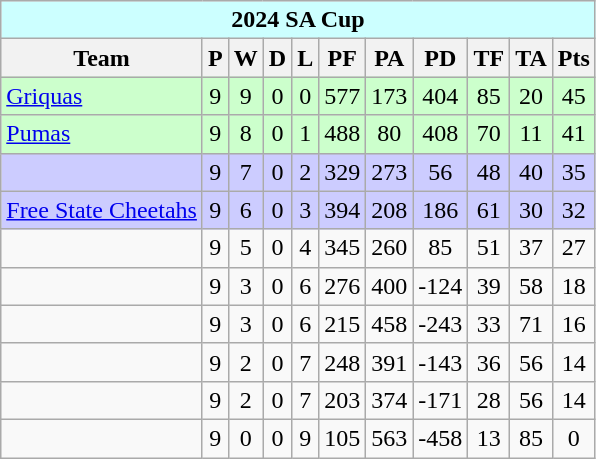<table class="wikitable">
<tr bgcolor="#ccffff">
<td colspan="12" align="center"><strong>2024 SA Cup</strong></td>
</tr>
<tr bgcolor="#efefef">
<th>Team</th>
<th>P</th>
<th>W</th>
<th>D</th>
<th>L</th>
<th>PF</th>
<th>PA</th>
<th>PD</th>
<th>TF</th>
<th>TA</th>
<th>Pts</th>
</tr>
<tr align="center" bgcolor="#ccffcc">
<td align="left"><a href='#'>Griquas</a></td>
<td>9</td>
<td>9</td>
<td>0</td>
<td>0</td>
<td>577</td>
<td>173</td>
<td>404</td>
<td>85</td>
<td>20</td>
<td>45</td>
</tr>
<tr align="center" bgcolor="#ccffcc">
<td align="left"><a href='#'>Pumas</a></td>
<td>9</td>
<td>8</td>
<td>0</td>
<td>1</td>
<td>488</td>
<td>80</td>
<td>408</td>
<td>70</td>
<td>11</td>
<td>41</td>
</tr>
<tr align="center" bgcolor="#ccccff">
<td align="left"></td>
<td>9</td>
<td>7</td>
<td>0</td>
<td>2</td>
<td>329</td>
<td>273</td>
<td>56</td>
<td>48</td>
<td>40</td>
<td>35</td>
</tr>
<tr align="center" bgcolor="#ccccff">
<td align="left"><a href='#'>Free State Cheetahs</a></td>
<td>9</td>
<td>6</td>
<td>0</td>
<td>3</td>
<td>394</td>
<td>208</td>
<td>186</td>
<td>61</td>
<td>30</td>
<td>32</td>
</tr>
<tr align="center">
<td align="left"></td>
<td>9</td>
<td>5</td>
<td>0</td>
<td>4</td>
<td>345</td>
<td>260</td>
<td>85</td>
<td>51</td>
<td>37</td>
<td>27</td>
</tr>
<tr align="center">
<td align="left"></td>
<td>9</td>
<td>3</td>
<td>0</td>
<td>6</td>
<td>276</td>
<td>400</td>
<td>-124</td>
<td>39</td>
<td>58</td>
<td>18</td>
</tr>
<tr align="center">
<td align="left"></td>
<td>9</td>
<td>3</td>
<td>0</td>
<td>6</td>
<td>215</td>
<td>458</td>
<td>-243</td>
<td>33</td>
<td>71</td>
<td>16</td>
</tr>
<tr align="center">
<td align="left"></td>
<td>9</td>
<td>2</td>
<td>0</td>
<td>7</td>
<td>248</td>
<td>391</td>
<td>-143</td>
<td>36</td>
<td>56</td>
<td>14</td>
</tr>
<tr align="center">
<td align="left"></td>
<td>9</td>
<td>2</td>
<td>0</td>
<td>7</td>
<td>203</td>
<td>374</td>
<td>-171</td>
<td>28</td>
<td>56</td>
<td>14</td>
</tr>
<tr align="center">
<td align="left"></td>
<td>9</td>
<td>0</td>
<td>0</td>
<td>9</td>
<td>105</td>
<td>563</td>
<td>-458</td>
<td>13</td>
<td>85</td>
<td>0</td>
</tr>
</table>
